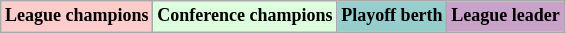<table class="wikitable"  style="text-align:center; font-size:75%;">
<tr>
<td style="background:#fcc;"><strong>League champions</strong></td>
<td style="background:#dfd;"><strong>Conference champions</strong><br></td>
<td style="background:#96cdcd;"><strong>Playoff berth</strong></td>
<td style="background:#c8a2c8;"><strong>League leader</strong></td>
</tr>
</table>
